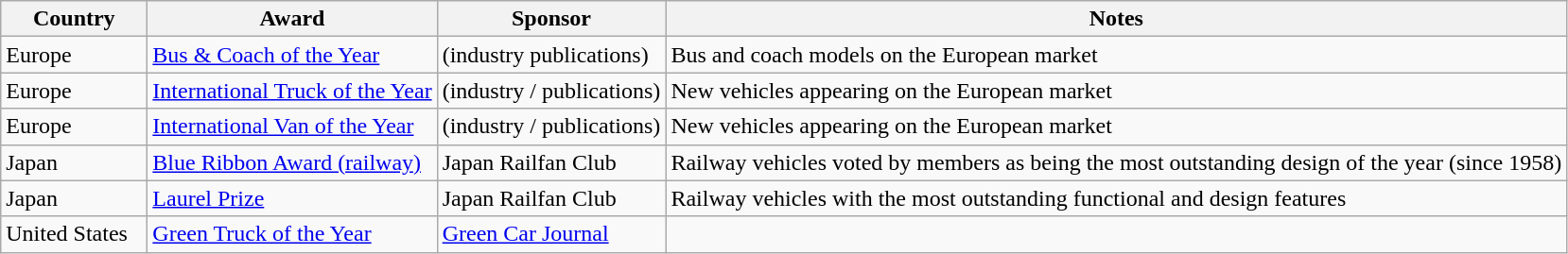<table class="wikitable sortable">
<tr>
<th style="width:6em;">Country</th>
<th>Award</th>
<th>Sponsor</th>
<th>Notes</th>
</tr>
<tr>
<td>Europe</td>
<td><a href='#'>Bus & Coach of the Year</a></td>
<td>(industry publications)</td>
<td>Bus and coach models on the European market</td>
</tr>
<tr>
<td>Europe</td>
<td><a href='#'>International Truck of the Year</a></td>
<td>(industry / publications)</td>
<td>New vehicles appearing on the European market</td>
</tr>
<tr>
<td>Europe</td>
<td><a href='#'>International Van of the Year</a></td>
<td>(industry / publications)</td>
<td>New vehicles appearing on the European market</td>
</tr>
<tr>
<td>Japan</td>
<td><a href='#'>Blue Ribbon Award (railway)</a></td>
<td>Japan Railfan Club</td>
<td>Railway vehicles voted by members as being the most outstanding design of the year (since 1958)</td>
</tr>
<tr>
<td>Japan</td>
<td><a href='#'>Laurel Prize</a></td>
<td>Japan Railfan Club</td>
<td>Railway vehicles with the most outstanding functional and design features</td>
</tr>
<tr>
<td>United States</td>
<td><a href='#'>Green Truck of the Year</a></td>
<td><a href='#'>Green Car Journal</a></td>
<td></td>
</tr>
</table>
